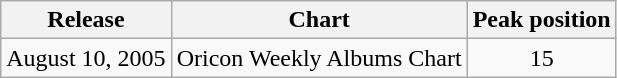<table class="wikitable">
<tr>
<th align="left">Release</th>
<th align="left">Chart</th>
<th align="left">Peak position</th>
</tr>
<tr>
<td align="left">August 10, 2005</td>
<td align="left">Oricon Weekly Albums Chart</td>
<td align="center">15</td>
</tr>
</table>
